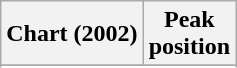<table class="wikitable sortable">
<tr>
<th align="center">Chart (2002)</th>
<th align="center">Peak<br>position</th>
</tr>
<tr>
</tr>
<tr>
</tr>
</table>
